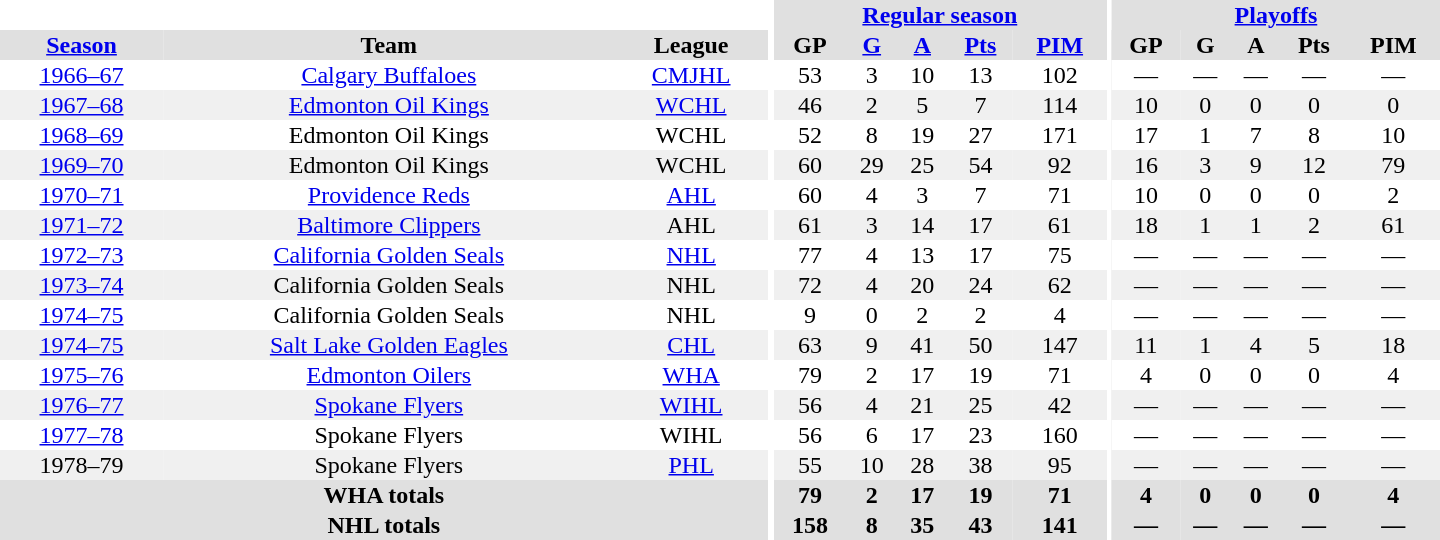<table border="0" cellpadding="1" cellspacing="0" style="text-align:center; width:60em">
<tr bgcolor="#e0e0e0">
<th colspan="3" bgcolor="#ffffff"></th>
<th rowspan="100" bgcolor="#ffffff"></th>
<th colspan="5"><a href='#'>Regular season</a></th>
<th rowspan="100" bgcolor="#ffffff"></th>
<th colspan="5"><a href='#'>Playoffs</a></th>
</tr>
<tr bgcolor="#e0e0e0">
<th><a href='#'>Season</a></th>
<th>Team</th>
<th>League</th>
<th>GP</th>
<th><a href='#'>G</a></th>
<th><a href='#'>A</a></th>
<th><a href='#'>Pts</a></th>
<th><a href='#'>PIM</a></th>
<th>GP</th>
<th>G</th>
<th>A</th>
<th>Pts</th>
<th>PIM</th>
</tr>
<tr>
<td><a href='#'>1966–67</a></td>
<td><a href='#'>Calgary Buffaloes</a></td>
<td><a href='#'>CMJHL</a></td>
<td>53</td>
<td>3</td>
<td>10</td>
<td>13</td>
<td>102</td>
<td>—</td>
<td>—</td>
<td>—</td>
<td>—</td>
<td>—</td>
</tr>
<tr bgcolor="#f0f0f0">
<td><a href='#'>1967–68</a></td>
<td><a href='#'>Edmonton Oil Kings</a></td>
<td><a href='#'>WCHL</a></td>
<td>46</td>
<td>2</td>
<td>5</td>
<td>7</td>
<td>114</td>
<td>10</td>
<td>0</td>
<td>0</td>
<td>0</td>
<td>0</td>
</tr>
<tr>
<td><a href='#'>1968–69</a></td>
<td>Edmonton Oil Kings</td>
<td>WCHL</td>
<td>52</td>
<td>8</td>
<td>19</td>
<td>27</td>
<td>171</td>
<td>17</td>
<td>1</td>
<td>7</td>
<td>8</td>
<td>10</td>
</tr>
<tr bgcolor="#f0f0f0">
<td><a href='#'>1969–70</a></td>
<td>Edmonton Oil Kings</td>
<td>WCHL</td>
<td>60</td>
<td>29</td>
<td>25</td>
<td>54</td>
<td>92</td>
<td>16</td>
<td>3</td>
<td>9</td>
<td>12</td>
<td>79</td>
</tr>
<tr>
<td><a href='#'>1970–71</a></td>
<td><a href='#'>Providence Reds</a></td>
<td><a href='#'>AHL</a></td>
<td>60</td>
<td>4</td>
<td>3</td>
<td>7</td>
<td>71</td>
<td>10</td>
<td>0</td>
<td>0</td>
<td>0</td>
<td>2</td>
</tr>
<tr bgcolor="#f0f0f0">
<td><a href='#'>1971–72</a></td>
<td><a href='#'>Baltimore Clippers</a></td>
<td>AHL</td>
<td>61</td>
<td>3</td>
<td>14</td>
<td>17</td>
<td>61</td>
<td>18</td>
<td>1</td>
<td>1</td>
<td>2</td>
<td>61</td>
</tr>
<tr>
<td><a href='#'>1972–73</a></td>
<td><a href='#'>California Golden Seals</a></td>
<td><a href='#'>NHL</a></td>
<td>77</td>
<td>4</td>
<td>13</td>
<td>17</td>
<td>75</td>
<td>—</td>
<td>—</td>
<td>—</td>
<td>—</td>
<td>—</td>
</tr>
<tr bgcolor="#f0f0f0">
<td><a href='#'>1973–74</a></td>
<td>California Golden Seals</td>
<td>NHL</td>
<td>72</td>
<td>4</td>
<td>20</td>
<td>24</td>
<td>62</td>
<td>—</td>
<td>—</td>
<td>—</td>
<td>—</td>
<td>—</td>
</tr>
<tr>
<td><a href='#'>1974–75</a></td>
<td>California Golden Seals</td>
<td>NHL</td>
<td>9</td>
<td>0</td>
<td>2</td>
<td>2</td>
<td>4</td>
<td>—</td>
<td>—</td>
<td>—</td>
<td>—</td>
<td>—</td>
</tr>
<tr bgcolor="#f0f0f0">
<td><a href='#'>1974–75</a></td>
<td><a href='#'>Salt Lake Golden Eagles</a></td>
<td><a href='#'>CHL</a></td>
<td>63</td>
<td>9</td>
<td>41</td>
<td>50</td>
<td>147</td>
<td>11</td>
<td>1</td>
<td>4</td>
<td>5</td>
<td>18</td>
</tr>
<tr>
<td><a href='#'>1975–76</a></td>
<td><a href='#'>Edmonton Oilers</a></td>
<td><a href='#'>WHA</a></td>
<td>79</td>
<td>2</td>
<td>17</td>
<td>19</td>
<td>71</td>
<td>4</td>
<td>0</td>
<td>0</td>
<td>0</td>
<td>4</td>
</tr>
<tr bgcolor="#f0f0f0">
<td><a href='#'>1976–77</a></td>
<td><a href='#'>Spokane Flyers</a></td>
<td><a href='#'>WIHL</a></td>
<td>56</td>
<td>4</td>
<td>21</td>
<td>25</td>
<td>42</td>
<td>—</td>
<td>—</td>
<td>—</td>
<td>—</td>
<td>—</td>
</tr>
<tr>
<td><a href='#'>1977–78</a></td>
<td>Spokane Flyers</td>
<td>WIHL</td>
<td>56</td>
<td>6</td>
<td>17</td>
<td>23</td>
<td>160</td>
<td>—</td>
<td>—</td>
<td>—</td>
<td>—</td>
<td>—</td>
</tr>
<tr bgcolor="#f0f0f0">
<td>1978–79</td>
<td>Spokane Flyers</td>
<td><a href='#'>PHL</a></td>
<td>55</td>
<td>10</td>
<td>28</td>
<td>38</td>
<td>95</td>
<td>—</td>
<td>—</td>
<td>—</td>
<td>—</td>
<td>—</td>
</tr>
<tr bgcolor="#e0e0e0">
<th colspan="3">WHA totals</th>
<th>79</th>
<th>2</th>
<th>17</th>
<th>19</th>
<th>71</th>
<th>4</th>
<th>0</th>
<th>0</th>
<th>0</th>
<th>4</th>
</tr>
<tr bgcolor="#e0e0e0">
<th colspan="3">NHL totals</th>
<th>158</th>
<th>8</th>
<th>35</th>
<th>43</th>
<th>141</th>
<th>—</th>
<th>—</th>
<th>—</th>
<th>—</th>
<th>—</th>
</tr>
</table>
